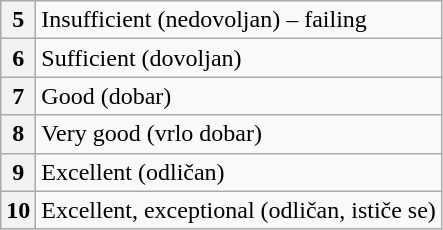<table class="wikitable">
<tr>
<th align="right">5</th>
<td>Insufficient (nedovoljan) – failing</td>
</tr>
<tr>
<th align="right">6</th>
<td>Sufficient (dovoljan)</td>
</tr>
<tr>
<th align="right">7</th>
<td>Good (dobar)</td>
</tr>
<tr>
<th align="right">8</th>
<td>Very good (vrlo dobar)</td>
</tr>
<tr>
<th align="right">9</th>
<td>Excellent (odličan)</td>
</tr>
<tr>
<th align="right">10</th>
<td>Excellent, exceptional (odličan, ističe se)</td>
</tr>
</table>
